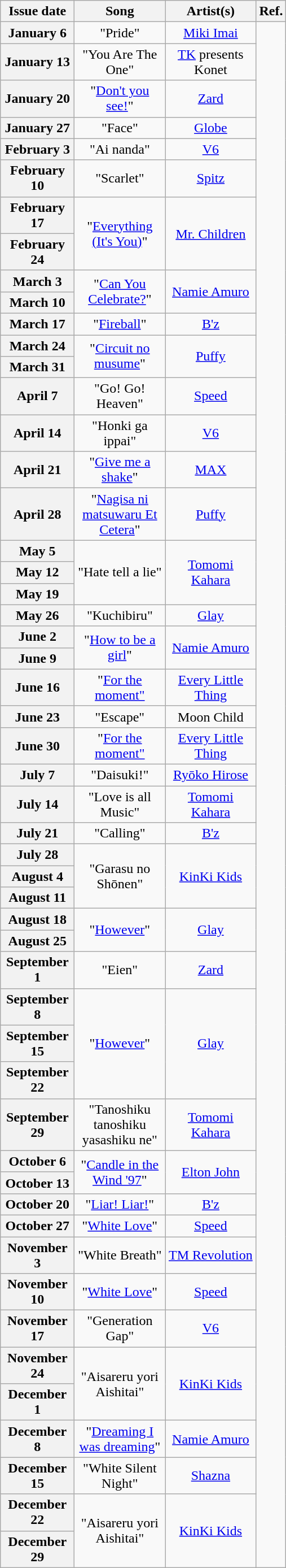<table class="wikitable plainrowheaders" style="text-align: center">
<tr>
<th width="80">Issue date</th>
<th width="100">Song</th>
<th width="100">Artist(s)</th>
<th width="20">Ref.</th>
</tr>
<tr>
<th scope="row">January 6</th>
<td>"Pride"</td>
<td><a href='#'>Miki Imai</a></td>
<td rowspan="53"></td>
</tr>
<tr>
<th scope="row">January 13</th>
<td>"You Are The One"</td>
<td><a href='#'>TK</a> presents Konet</td>
</tr>
<tr>
<th scope="row">January 20</th>
<td>"<a href='#'>Don't you see!</a>"</td>
<td><a href='#'>Zard</a></td>
</tr>
<tr>
<th scope="row">January 27</th>
<td>"Face"</td>
<td><a href='#'>Globe</a></td>
</tr>
<tr>
<th scope="row">February 3</th>
<td>"Ai nanda"</td>
<td><a href='#'>V6</a></td>
</tr>
<tr>
<th scope="row">February 10</th>
<td>"Scarlet"</td>
<td><a href='#'>Spitz</a></td>
</tr>
<tr>
<th scope="row">February 17</th>
<td rowspan="2">"<a href='#'>Everything (It's You)</a>"</td>
<td rowspan="2"><a href='#'>Mr. Children</a></td>
</tr>
<tr>
<th scope="row">February 24</th>
</tr>
<tr>
<th scope="row">March 3</th>
<td rowspan="2">"<a href='#'>Can You Celebrate?</a>"</td>
<td rowspan="2"><a href='#'>Namie Amuro</a></td>
</tr>
<tr>
<th scope="row">March 10</th>
</tr>
<tr>
<th scope="row">March 17</th>
<td>"<a href='#'>Fireball</a>"</td>
<td><a href='#'>B'z</a></td>
</tr>
<tr>
<th scope="row">March 24</th>
<td rowspan="2">"<a href='#'>Circuit no musume</a>"</td>
<td rowspan="2"><a href='#'>Puffy</a></td>
</tr>
<tr>
<th scope="row">March 31</th>
</tr>
<tr>
<th scope="row">April 7</th>
<td>"Go! Go! Heaven"</td>
<td><a href='#'>Speed</a></td>
</tr>
<tr>
<th scope="row">April 14</th>
<td>"Honki ga ippai"</td>
<td><a href='#'>V6</a></td>
</tr>
<tr>
<th scope="row">April 21</th>
<td>"<a href='#'>Give me a shake</a>"</td>
<td><a href='#'>MAX</a></td>
</tr>
<tr>
<th scope="row">April 28</th>
<td>"<a href='#'>Nagisa ni matsuwaru Et Cetera</a>"</td>
<td><a href='#'>Puffy</a></td>
</tr>
<tr>
<th scope="row">May 5</th>
<td rowspan="3">"Hate tell a lie"</td>
<td rowspan="3"><a href='#'>Tomomi Kahara</a></td>
</tr>
<tr>
<th scope="row">May 12</th>
</tr>
<tr>
<th scope="row">May 19</th>
</tr>
<tr>
<th scope="row">May 26</th>
<td>"Kuchibiru"</td>
<td><a href='#'>Glay</a></td>
</tr>
<tr>
<th scope="row">June 2</th>
<td rowspan="2">"<a href='#'>How to be a girl</a>"</td>
<td rowspan="2"><a href='#'>Namie Amuro</a></td>
</tr>
<tr>
<th scope="row">June 9</th>
</tr>
<tr>
<th scope="row">June 16</th>
<td>"<a href='#'>For the moment"</a></td>
<td><a href='#'>Every Little Thing</a></td>
</tr>
<tr>
<th scope="row">June 23</th>
<td>"Escape"</td>
<td>Moon Child</td>
</tr>
<tr>
<th scope="row">June 30</th>
<td>"<a href='#'>For the moment"</a></td>
<td><a href='#'>Every Little Thing</a></td>
</tr>
<tr>
<th scope="row">July 7</th>
<td>"Daisuki!"</td>
<td><a href='#'>Ryōko Hirose</a></td>
</tr>
<tr>
<th scope="row">July 14</th>
<td>"Love is all Music"</td>
<td><a href='#'>Tomomi Kahara</a></td>
</tr>
<tr>
<th scope="row">July 21</th>
<td>"Calling"</td>
<td><a href='#'>B'z</a></td>
</tr>
<tr>
<th scope="row">July 28</th>
<td rowspan="3">"Garasu no Shōnen"</td>
<td rowspan="3"><a href='#'>KinKi Kids</a></td>
</tr>
<tr>
<th scope="row">August 4</th>
</tr>
<tr>
<th scope="row">August 11</th>
</tr>
<tr>
<th scope="row">August 18</th>
<td rowspan="2">"<a href='#'>However</a>"</td>
<td rowspan="2"><a href='#'>Glay</a></td>
</tr>
<tr>
<th scope="row">August 25</th>
</tr>
<tr>
<th scope="row">September 1</th>
<td>"Eien"</td>
<td><a href='#'>Zard</a></td>
</tr>
<tr>
<th scope="row">September 8</th>
<td rowspan="3">"<a href='#'>However</a>"</td>
<td rowspan="3"><a href='#'>Glay</a></td>
</tr>
<tr>
<th scope="row">September 15</th>
</tr>
<tr>
<th scope="row">September 22</th>
</tr>
<tr>
<th scope="row">September 29</th>
<td>"Tanoshiku tanoshiku yasashiku ne"</td>
<td><a href='#'>Tomomi Kahara</a></td>
</tr>
<tr>
<th scope="row">October 6</th>
<td rowspan="2">"<a href='#'>Candle in the Wind '97</a>"</td>
<td rowspan="2"><a href='#'>Elton John</a></td>
</tr>
<tr>
<th scope="row">October 13</th>
</tr>
<tr>
<th scope="row">October 20</th>
<td>"<a href='#'>Liar! Liar!</a>"</td>
<td><a href='#'>B'z</a></td>
</tr>
<tr>
<th scope="row">October 27</th>
<td>"<a href='#'>White Love</a>"</td>
<td><a href='#'>Speed</a></td>
</tr>
<tr>
<th scope="row">November 3</th>
<td>"White Breath"</td>
<td><a href='#'>TM Revolution</a></td>
</tr>
<tr>
<th scope="row">November 10</th>
<td>"<a href='#'>White Love</a>"</td>
<td><a href='#'>Speed</a></td>
</tr>
<tr>
<th scope="row">November 17</th>
<td>"Generation Gap"</td>
<td><a href='#'>V6</a></td>
</tr>
<tr>
<th scope="row">November 24</th>
<td rowspan="2">"Aisareru yori Aishitai"</td>
<td rowspan="2"><a href='#'>KinKi Kids</a></td>
</tr>
<tr>
<th scope="row">December 1</th>
</tr>
<tr>
<th scope="row">December 8</th>
<td>"<a href='#'>Dreaming I was dreaming</a>"</td>
<td><a href='#'>Namie Amuro</a></td>
</tr>
<tr>
<th scope="row">December 15</th>
<td>"White Silent Night"</td>
<td><a href='#'>Shazna</a></td>
</tr>
<tr>
<th scope="row">December 22</th>
<td rowspan="2">"Aisareru yori Aishitai"</td>
<td rowspan="2"><a href='#'>KinKi Kids</a></td>
</tr>
<tr>
<th scope="row">December 29</th>
</tr>
</table>
